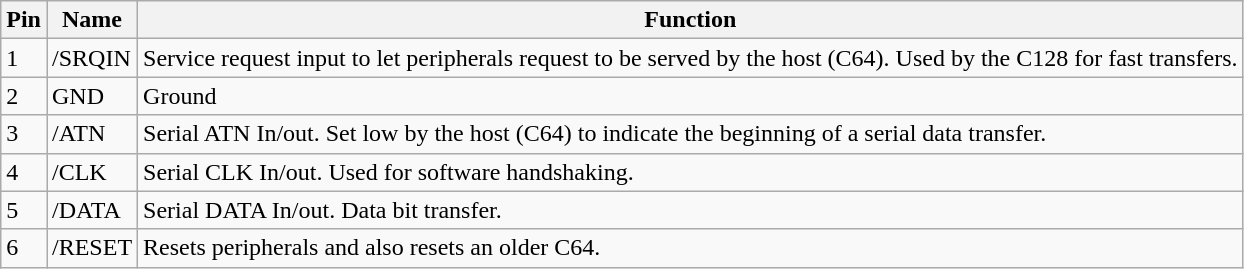<table class="wikitable">
<tr>
<th>Pin</th>
<th>Name</th>
<th>Function</th>
</tr>
<tr>
<td>1</td>
<td>/SRQIN</td>
<td>Service request input to let peripherals request to be served by the host (C64).  Used by the C128 for fast transfers.</td>
</tr>
<tr>
<td>2</td>
<td>GND</td>
<td>Ground</td>
</tr>
<tr>
<td>3</td>
<td>/ATN</td>
<td>Serial ATN In/out. Set low by the host (C64) to indicate the beginning of a serial data transfer.</td>
</tr>
<tr>
<td>4</td>
<td>/CLK</td>
<td>Serial CLK In/out. Used for software handshaking.</td>
</tr>
<tr>
<td>5</td>
<td>/DATA</td>
<td>Serial DATA In/out. Data bit transfer.</td>
</tr>
<tr>
<td>6</td>
<td>/RESET</td>
<td>Resets peripherals and also resets an older C64.</td>
</tr>
</table>
